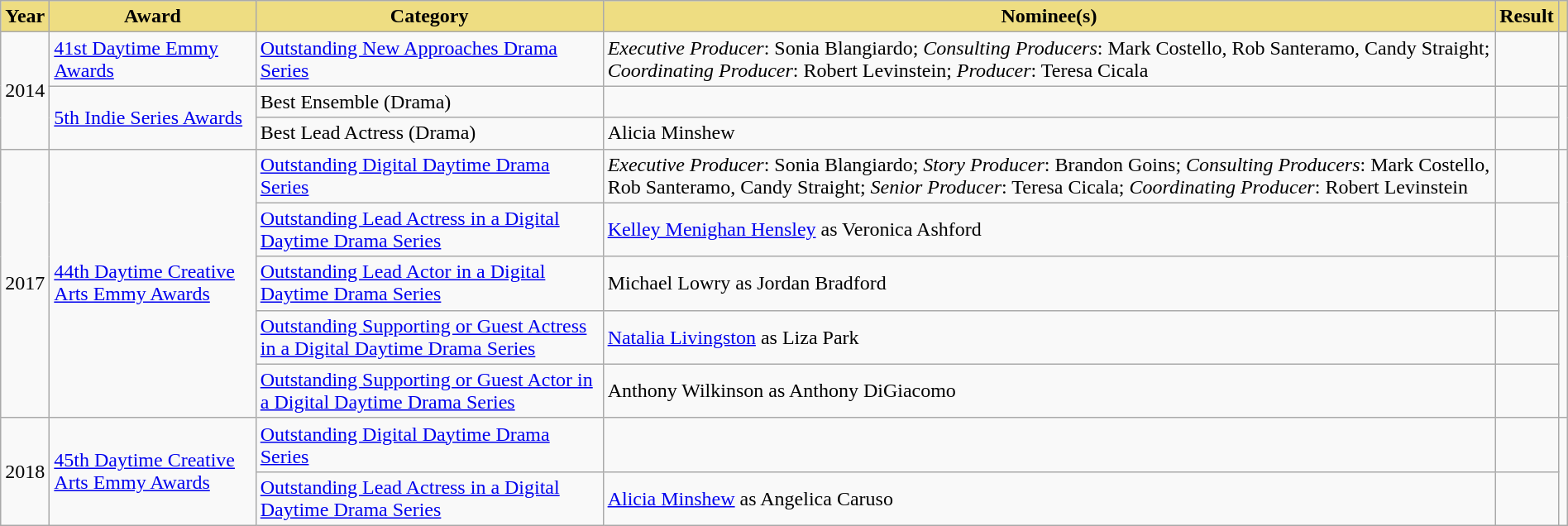<table class=wikitable  style="width:100%">
<tr>
<th style="background:#eedd82;">Year</th>
<th style="background:#eedd82;">Award</th>
<th style="background:#eedd82;">Category</th>
<th style="background:#eedd82;">Nominee(s)</th>
<th style="background:#eedd82;">Result</th>
<th style="background:#eedd82;"></th>
</tr>
<tr>
<td rowspan="3" align="center">2014</td>
<td><a href='#'>41st Daytime Emmy Awards</a></td>
<td><a href='#'>Outstanding New Approaches Drama Series</a></td>
<td><em>Executive Producer</em>: Sonia Blangiardo; <em>Consulting Producers</em>: Mark Costello, Rob Santeramo, Candy Straight; <em>Coordinating Producer</em>: Robert Levinstein; <em>Producer</em>: Teresa Cicala</td>
<td></td>
<td align="center"></td>
</tr>
<tr>
<td rowspan="2"><a href='#'>5th Indie Series Awards</a></td>
<td>Best Ensemble (Drama)</td>
<td></td>
<td></td>
<td rowspan="2" align="center"></td>
</tr>
<tr>
<td>Best Lead Actress (Drama)</td>
<td>Alicia Minshew</td>
<td></td>
</tr>
<tr>
<td rowspan="5" align="center">2017</td>
<td rowspan="5" align="left"><a href='#'>44th Daytime Creative Arts Emmy Awards</a></td>
<td><a href='#'>Outstanding Digital Daytime Drama Series</a></td>
<td><em>Executive Producer</em>: Sonia Blangiardo; <em>Story Producer</em>: Brandon Goins; <em>Consulting Producers</em>: Mark Costello, Rob Santeramo, Candy Straight; <em>Senior Producer</em>: Teresa Cicala; <em>Coordinating Producer</em>: Robert Levinstein</td>
<td></td>
<td rowspan="5" align="center"></td>
</tr>
<tr>
<td><a href='#'>Outstanding Lead Actress in a Digital Daytime Drama Series</a></td>
<td><a href='#'>Kelley Menighan Hensley</a> as Veronica Ashford</td>
<td></td>
</tr>
<tr>
<td><a href='#'>Outstanding Lead Actor in a Digital Daytime Drama Series</a></td>
<td>Michael Lowry as Jordan Bradford</td>
<td></td>
</tr>
<tr>
<td><a href='#'>Outstanding Supporting or Guest Actress in a Digital Daytime Drama Series</a></td>
<td><a href='#'>Natalia Livingston</a> as Liza Park</td>
<td></td>
</tr>
<tr>
<td><a href='#'>Outstanding Supporting or Guest Actor in a Digital Daytime Drama Series</a></td>
<td>Anthony Wilkinson as Anthony DiGiacomo</td>
<td></td>
</tr>
<tr>
<td rowspan="2" align="center">2018</td>
<td rowspan="2" align="left"><a href='#'>45th Daytime Creative Arts Emmy Awards</a></td>
<td><a href='#'>Outstanding Digital Daytime Drama Series</a></td>
<td></td>
<td></td>
<td rowspan="2" align="center"></td>
</tr>
<tr>
<td><a href='#'>Outstanding Lead Actress in a Digital Daytime Drama Series</a></td>
<td><a href='#'>Alicia Minshew</a> as Angelica Caruso</td>
<td></td>
</tr>
</table>
